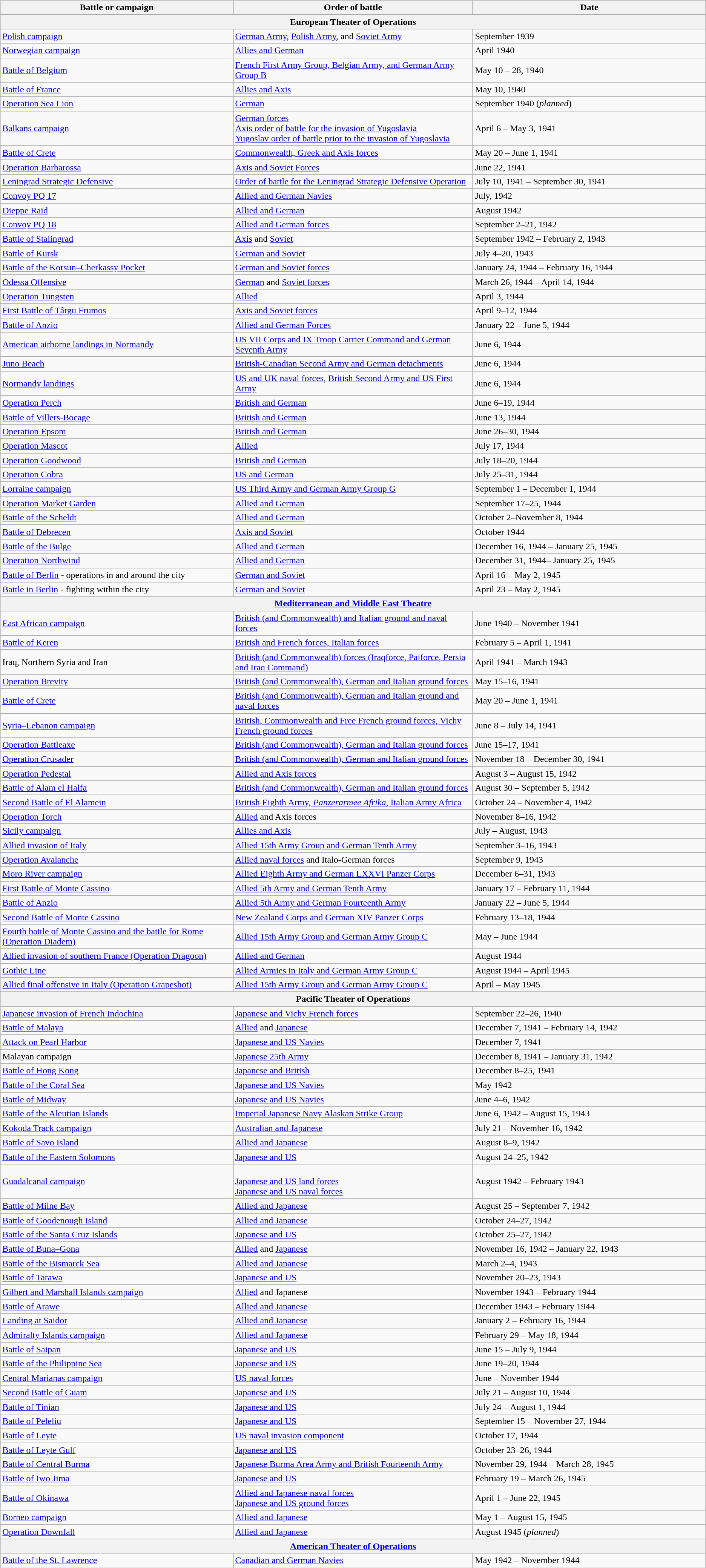<table class="wikitable">
<tr>
<th style="width: 33%;">Battle or campaign</th>
<th style="width: 34%;">Order of battle</th>
<th style="width: 33%;">Date</th>
</tr>
<tr>
<th colspan=3 align="center" id="Europe">European Theater of Operations</th>
</tr>
<tr>
<td><a href='#'>Polish campaign</a></td>
<td><a href='#'>German Army</a>, <a href='#'>Polish Army</a>, and <a href='#'>Soviet Army</a></td>
<td>September 1939</td>
</tr>
<tr>
<td><a href='#'>Norwegian campaign</a></td>
<td><a href='#'>Allies and German</a></td>
<td>April 1940</td>
</tr>
<tr>
<td><a href='#'>Battle of Belgium</a></td>
<td><a href='#'>French First Army Group, Belgian Army, and German Army Group B</a></td>
<td>May 10 – 28, 1940</td>
</tr>
<tr>
<td><a href='#'>Battle of France</a></td>
<td><a href='#'>Allies and Axis</a></td>
<td>May 10, 1940</td>
</tr>
<tr>
<td><a href='#'>Operation Sea Lion</a></td>
<td><a href='#'>German</a></td>
<td>September 1940 (<em>planned</em>)</td>
</tr>
<tr>
<td><a href='#'>Balkans campaign</a></td>
<td><a href='#'>German forces</a><br><a href='#'>Axis order of battle for the invasion of Yugoslavia</a><br><a href='#'>Yugoslav order of battle prior to the invasion of Yugoslavia</a></td>
<td>April 6 – May 3, 1941</td>
</tr>
<tr>
<td><a href='#'>Battle of Crete</a></td>
<td><a href='#'>Commonwealth, Greek and Axis forces</a></td>
<td>May 20 – June 1, 1941</td>
</tr>
<tr>
<td><a href='#'>Operation Barbarossa</a></td>
<td><a href='#'>Axis and Soviet Forces</a></td>
<td>June 22, 1941</td>
</tr>
<tr>
<td><a href='#'>Leningrad Strategic Defensive</a></td>
<td><a href='#'>Order of battle for the Leningrad Strategic Defensive Operation</a></td>
<td>July 10, 1941 – September 30, 1941</td>
</tr>
<tr>
<td><a href='#'>Convoy PQ 17</a></td>
<td><a href='#'>Allied and German Navies</a></td>
<td>July, 1942</td>
</tr>
<tr>
<td><a href='#'>Dieppe Raid</a></td>
<td><a href='#'>Allied and German</a></td>
<td>August 1942</td>
</tr>
<tr>
<td><a href='#'>Convoy PQ 18</a></td>
<td><a href='#'>Allied and German forces</a></td>
<td>September 2–21, 1942</td>
</tr>
<tr>
<td><a href='#'>Battle of Stalingrad</a></td>
<td><a href='#'>Axis</a> and <a href='#'>Soviet</a></td>
<td>September 1942 – February 2, 1943</td>
</tr>
<tr>
<td><a href='#'>Battle of Kursk</a></td>
<td><a href='#'>German and Soviet</a></td>
<td>July 4–20, 1943</td>
</tr>
<tr>
<td><a href='#'>Battle of the Korsun–Cherkassy Pocket</a></td>
<td><a href='#'>German and Soviet forces</a></td>
<td>January 24, 1944 – February 16, 1944</td>
</tr>
<tr>
<td><a href='#'>Odessa Offensive</a></td>
<td><a href='#'>German</a> and <a href='#'>Soviet forces</a></td>
<td>March 26, 1944 – April 14, 1944</td>
</tr>
<tr>
<td><a href='#'>Operation Tungsten</a></td>
<td><a href='#'>Allied</a></td>
<td>April 3, 1944</td>
</tr>
<tr>
<td><a href='#'>First Battle of Târgu Frumos</a></td>
<td><a href='#'>Axis and Soviet forces</a></td>
<td>April 9–12, 1944</td>
</tr>
<tr>
<td><a href='#'>Battle of Anzio</a></td>
<td><a href='#'>Allied and German Forces</a></td>
<td>January 22 – June 5, 1944</td>
</tr>
<tr>
<td><a href='#'>American airborne landings in Normandy</a></td>
<td><a href='#'>US VII Corps and IX Troop Carrier Command and German Seventh Army</a></td>
<td>June 6, 1944</td>
</tr>
<tr>
<td><a href='#'>Juno Beach</a></td>
<td><a href='#'>British-Canadian Second Army and German detachments</a></td>
<td>June 6, 1944</td>
</tr>
<tr>
<td><a href='#'>Normandy landings</a></td>
<td><a href='#'>US and UK naval forces</a>, <a href='#'>British Second Army and US First Army</a></td>
<td>June 6, 1944</td>
</tr>
<tr>
<td><a href='#'>Operation Perch</a></td>
<td><a href='#'>British and German</a></td>
<td>June 6–19, 1944</td>
</tr>
<tr>
<td><a href='#'>Battle of Villers-Bocage</a></td>
<td><a href='#'>British and German</a></td>
<td>June 13, 1944</td>
</tr>
<tr>
<td><a href='#'>Operation Epsom</a></td>
<td><a href='#'>British and German</a></td>
<td>June 26–30, 1944</td>
</tr>
<tr>
<td><a href='#'>Operation Mascot</a></td>
<td><a href='#'>Allied</a></td>
<td>July 17, 1944</td>
</tr>
<tr>
<td><a href='#'>Operation Goodwood</a></td>
<td><a href='#'>British and German</a></td>
<td>July 18–20, 1944</td>
</tr>
<tr>
<td><a href='#'>Operation Cobra</a></td>
<td><a href='#'>US and German</a></td>
<td>July 25–31, 1944</td>
</tr>
<tr>
<td><a href='#'>Lorraine campaign</a></td>
<td><a href='#'>US Third Army and German Army Group G</a></td>
<td>September 1 – December 1, 1944</td>
</tr>
<tr>
<td><a href='#'>Operation Market Garden</a></td>
<td><a href='#'>Allied and German</a></td>
<td>September 17–25, 1944</td>
</tr>
<tr>
<td><a href='#'>Battle of the Scheldt</a></td>
<td><a href='#'>Allied and German</a></td>
<td>October 2–November 8, 1944</td>
</tr>
<tr>
<td><a href='#'>Battle of Debrecen</a></td>
<td><a href='#'>Axis and Soviet</a></td>
<td>October 1944</td>
</tr>
<tr>
<td><a href='#'>Battle of the Bulge</a></td>
<td><a href='#'>Allied and German</a></td>
<td>December 16, 1944 – January 25, 1945</td>
</tr>
<tr>
<td><a href='#'>Operation Northwind</a></td>
<td><a href='#'>Allied and German</a></td>
<td>December 31, 1944– January 25, 1945</td>
</tr>
<tr>
<td><a href='#'>Battle of Berlin</a> - operations in and around the city</td>
<td><a href='#'>German and Soviet</a></td>
<td>April 16 – May 2, 1945</td>
</tr>
<tr>
<td><a href='#'>Battle in Berlin</a> - fighting within the city</td>
<td><a href='#'>German and Soviet</a></td>
<td>April 23 – May 2, 1945</td>
</tr>
<tr>
<th colspan=3 align="center" id="Mediterranean and Middle East"><a href='#'>Mediterranean and Middle East Theatre</a></th>
</tr>
<tr>
<td><a href='#'>East African campaign</a></td>
<td><a href='#'>British (and Commonwealth) and Italian ground and naval forces</a></td>
<td>June 1940 – November 1941</td>
</tr>
<tr>
<td><a href='#'>Battle of Keren</a></td>
<td><a href='#'>British and French forces, Italian forces</a></td>
<td>February 5 – April 1, 1941</td>
</tr>
<tr>
<td>Iraq, Northern Syria and Iran</td>
<td><a href='#'>British (and Commonwealth) forces (Iraqforce, Paiforce, Persia and Iraq Command)</a></td>
<td>April 1941 – March 1943</td>
</tr>
<tr>
<td><a href='#'>Operation Brevity</a></td>
<td><a href='#'>British (and Commonwealth), German and Italian ground forces</a></td>
<td>May 15–16, 1941</td>
</tr>
<tr>
<td><a href='#'>Battle of Crete</a></td>
<td><a href='#'>British (and Commonwealth), German and Italian ground and naval forces</a></td>
<td>May 20 – June 1, 1941</td>
</tr>
<tr>
<td><a href='#'>Syria–Lebanon campaign</a></td>
<td><a href='#'>British, Commonwealth and Free French ground forces, Vichy French ground forces</a></td>
<td>June 8 – July 14, 1941</td>
</tr>
<tr>
<td><a href='#'>Operation Battleaxe</a></td>
<td><a href='#'>British (and Commonwealth), German and Italian ground forces</a></td>
<td>June 15–17, 1941</td>
</tr>
<tr>
<td><a href='#'>Operation Crusader</a></td>
<td><a href='#'>British (and Commonwealth), German and Italian ground forces</a></td>
<td>November 18 – December 30, 1941</td>
</tr>
<tr>
<td><a href='#'>Operation Pedestal</a></td>
<td><a href='#'>Allied and Axis forces</a></td>
<td>August 3 – August 15, 1942</td>
</tr>
<tr>
<td><a href='#'>Battle of Alam el Halfa</a></td>
<td><a href='#'>British (and Commonwealth), German and Italian ground forces</a></td>
<td>August 30 – September 5, 1942</td>
</tr>
<tr>
<td><a href='#'>Second Battle of El Alamein</a></td>
<td><a href='#'>British Eighth Army, <em>Panzerarmee Afrika</em>, Italian Army Africa</a></td>
<td>October 24 – November 4, 1942</td>
</tr>
<tr>
<td><a href='#'>Operation Torch</a></td>
<td><a href='#'>Allied</a> and Axis forces</td>
<td>November 8–16, 1942</td>
</tr>
<tr>
<td><a href='#'>Sicily campaign</a></td>
<td><a href='#'>Allies and Axis</a></td>
<td>July – August, 1943</td>
</tr>
<tr>
<td><a href='#'>Allied invasion of Italy</a></td>
<td><a href='#'>Allied 15th Army Group and German Tenth Army</a></td>
<td>September 3–16, 1943</td>
</tr>
<tr>
<td><a href='#'>Operation Avalanche</a></td>
<td><a href='#'>Allied naval forces</a> and Italo-German forces</td>
<td>September 9, 1943</td>
</tr>
<tr>
<td><a href='#'>Moro River campaign</a></td>
<td><a href='#'>Allied Eighth Army and German LXXVI Panzer Corps</a></td>
<td>December 6–31, 1943</td>
</tr>
<tr>
<td><a href='#'>First Battle of Monte Cassino</a></td>
<td><a href='#'>Allied 5th Army and German Tenth Army</a></td>
<td>January 17 – February 11, 1944</td>
</tr>
<tr>
<td><a href='#'>Battle of Anzio</a></td>
<td><a href='#'>Allied 5th Army and German Fourteenth Army</a></td>
<td>January 22 – June 5, 1944</td>
</tr>
<tr>
<td><a href='#'>Second Battle of Monte Cassino</a></td>
<td><a href='#'>New Zealand Corps and German XIV Panzer Corps</a></td>
<td>February 13–18, 1944</td>
</tr>
<tr>
<td><a href='#'>Fourth battle of Monte Cassino and the battle for Rome (Operation Diadem)</a></td>
<td><a href='#'>Allied 15th Army Group and German Army Group C</a></td>
<td>May – June 1944</td>
</tr>
<tr>
<td><a href='#'>Allied invasion of southern France (Operation Dragoon)</a></td>
<td><a href='#'>Allied and German</a></td>
<td>August 1944</td>
</tr>
<tr>
<td><a href='#'>Gothic Line</a></td>
<td><a href='#'>Allied Armies in Italy and German Army Group C</a></td>
<td>August 1944 – April 1945</td>
</tr>
<tr>
<td><a href='#'>Allied final offensive in Italy (Operation Grapeshot)</a></td>
<td><a href='#'>Allied 15th Army Group and German Army Group C</a></td>
<td>April – May 1945</td>
</tr>
<tr>
<th colspan=3 align="center" id="Pacific">Pacific Theater of Operations</th>
</tr>
<tr>
<td><a href='#'>Japanese invasion of French Indochina</a></td>
<td><a href='#'>Japanese and Vichy French forces</a></td>
<td>September 22–26, 1940</td>
</tr>
<tr>
<td><a href='#'>Battle of Malaya</a></td>
<td><a href='#'>Allied</a> and <a href='#'>Japanese</a></td>
<td>December 7, 1941 – February 14, 1942</td>
</tr>
<tr>
<td><a href='#'>Attack on Pearl Harbor</a></td>
<td><a href='#'>Japanese and US Navies</a></td>
<td>December 7, 1941</td>
</tr>
<tr>
<td>Malayan campaign</td>
<td><a href='#'>Japanese 25th Army</a></td>
<td>December 8, 1941 – January 31, 1942</td>
</tr>
<tr>
<td><a href='#'>Battle of Hong Kong</a></td>
<td><a href='#'>Japanese and British</a></td>
<td>December 8–25, 1941</td>
</tr>
<tr>
<td><a href='#'>Battle of the Coral Sea</a></td>
<td><a href='#'>Japanese and US Navies</a></td>
<td>May 1942</td>
</tr>
<tr>
<td><a href='#'>Battle of Midway</a></td>
<td><a href='#'>Japanese and US Navies</a></td>
<td>June 4–6, 1942</td>
</tr>
<tr>
<td><a href='#'>Battle of the Aleutian Islands</a></td>
<td><a href='#'>Imperial Japanese Navy Alaskan Strike Group</a></td>
<td>June 6, 1942 – August 15, 1943</td>
</tr>
<tr>
<td><a href='#'>Kokoda Track campaign</a></td>
<td><a href='#'>Australian and Japanese</a></td>
<td>July 21 – November 16, 1942</td>
</tr>
<tr>
<td><a href='#'>Battle of Savo Island</a></td>
<td><a href='#'>Allied and Japanese</a></td>
<td>August 8–9, 1942</td>
</tr>
<tr>
<td><a href='#'>Battle of the Eastern Solomons</a></td>
<td><a href='#'>Japanese and US</a></td>
<td>August 24–25, 1942</td>
</tr>
<tr>
<td><a href='#'>Guadalcanal campaign</a></td>
<td><br><a href='#'>Japanese and US land forces</a><br><a href='#'>Japanese and US naval forces</a></td>
<td>August 1942 – February 1943</td>
</tr>
<tr>
<td><a href='#'>Battle of Milne Bay</a></td>
<td><a href='#'>Allied and Japanese</a></td>
<td>August 25 – September 7, 1942</td>
</tr>
<tr>
<td><a href='#'>Battle of Goodenough Island</a></td>
<td><a href='#'>Allied and Japanese</a></td>
<td>October 24–27, 1942</td>
</tr>
<tr>
<td><a href='#'>Battle of the Santa Cruz Islands</a></td>
<td><a href='#'>Japanese and US</a></td>
<td>October 25–27, 1942</td>
</tr>
<tr>
<td><a href='#'>Battle of Buna–Gona</a></td>
<td><a href='#'>Allied</a> and <a href='#'>Japanese</a></td>
<td>November 16, 1942 – January 22, 1943</td>
</tr>
<tr>
<td><a href='#'>Battle of the Bismarck Sea</a></td>
<td><a href='#'>Allied and Japanese</a></td>
<td>March 2–4, 1943</td>
</tr>
<tr>
<td><a href='#'>Battle of Tarawa</a></td>
<td><a href='#'>Japanese and US</a></td>
<td>November 20–23, 1943</td>
</tr>
<tr>
<td><a href='#'>Gilbert and Marshall Islands campaign</a></td>
<td><a href='#'>Allied</a> and Japanese</td>
<td>November 1943 – February 1944</td>
</tr>
<tr>
<td><a href='#'>Battle of Arawe</a></td>
<td><a href='#'>Allied and Japanese</a></td>
<td>December 1943 – February 1944</td>
</tr>
<tr>
<td><a href='#'>Landing at Saidor</a></td>
<td><a href='#'>Allied and Japanese</a></td>
<td>January 2 – February 16, 1944</td>
</tr>
<tr>
<td><a href='#'>Admiralty Islands campaign</a></td>
<td><a href='#'>Allied and Japanese</a></td>
<td>February 29 – May 18, 1944</td>
</tr>
<tr>
<td><a href='#'>Battle of Saipan</a></td>
<td><a href='#'>Japanese and US</a></td>
<td>June 15 – July 9, 1944</td>
</tr>
<tr>
<td><a href='#'>Battle of the Philippine Sea</a></td>
<td><a href='#'>Japanese and US</a></td>
<td>June 19–20, 1944</td>
</tr>
<tr>
<td><a href='#'>Central Marianas campaign</a></td>
<td><a href='#'>US naval forces</a></td>
<td>June – November 1944</td>
</tr>
<tr>
<td><a href='#'>Second Battle of Guam</a></td>
<td><a href='#'>Japanese and US</a></td>
<td>July 21 – August 10, 1944</td>
</tr>
<tr>
<td><a href='#'>Battle of Tinian</a></td>
<td><a href='#'>Japanese and US</a></td>
<td>July 24 – August 1, 1944</td>
</tr>
<tr>
<td><a href='#'>Battle of Peleliu</a></td>
<td><a href='#'>Japanese and US</a></td>
<td>September 15 – November 27, 1944</td>
</tr>
<tr>
<td><a href='#'>Battle of Leyte</a></td>
<td><a href='#'>US naval invasion component</a></td>
<td>October 17, 1944</td>
</tr>
<tr>
<td><a href='#'>Battle of Leyte Gulf</a></td>
<td><a href='#'>Japanese and US</a></td>
<td>October 23–26, 1944</td>
</tr>
<tr>
<td><a href='#'>Battle of Central Burma</a></td>
<td><a href='#'>Japanese Burma Area Army and British Fourteenth Army</a></td>
<td>November 29, 1944 – March 28, 1945</td>
</tr>
<tr>
<td><a href='#'>Battle of Iwo Jima</a></td>
<td><a href='#'>Japanese and US</a></td>
<td>February 19 – March 26, 1945</td>
</tr>
<tr>
<td><a href='#'>Battle of Okinawa</a></td>
<td><a href='#'>Allied and Japanese naval forces</a><br><a href='#'>Japanese and US ground forces</a></td>
<td>April 1 – June 22, 1945</td>
</tr>
<tr>
<td><a href='#'>Borneo campaign</a></td>
<td><a href='#'>Allied and Japanese</a></td>
<td>May 1 – August 15, 1945</td>
</tr>
<tr>
<td><a href='#'>Operation Downfall</a></td>
<td><a href='#'>Allied and Japanese</a></td>
<td>August 1945 (<em>planned</em>)</td>
</tr>
<tr>
<th colspan=3 align="center" id="America"><a href='#'>American Theater of Operations</a></th>
</tr>
<tr>
<td><a href='#'>Battle of the St. Lawrence</a></td>
<td><a href='#'>Canadian and German Navies</a></td>
<td>May 1942 – November 1944</td>
</tr>
</table>
